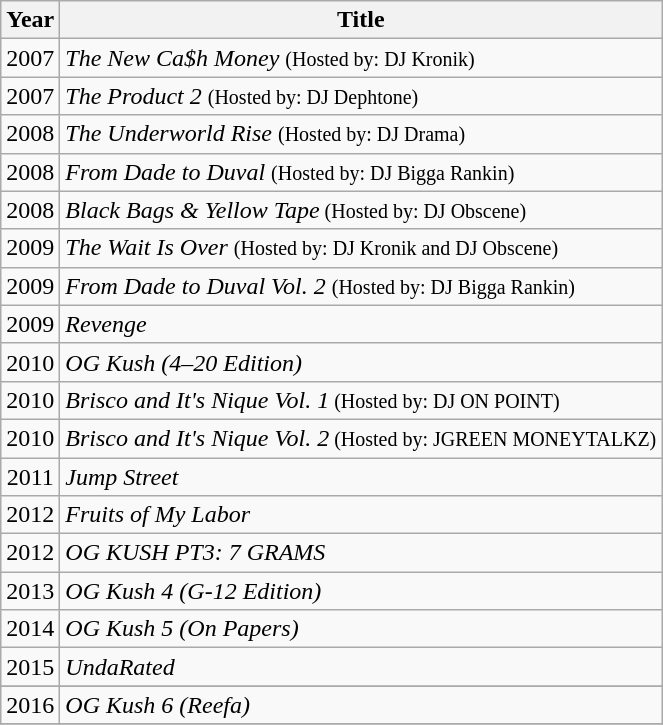<table class="wikitable" border="1">
<tr>
<th align=center>Year</th>
<th align=center>Title</th>
</tr>
<tr>
<td align=center>2007</td>
<td align=left><em>The New Ca$h Money</em> <small>(Hosted by: DJ Kronik)</small></td>
</tr>
<tr>
<td align=center>2007</td>
<td align=left><em>The Product 2</em> <small> (Hosted by: DJ Dephtone)</small></td>
</tr>
<tr>
<td align=center>2008</td>
<td align=left><em>The Underworld Rise</em> <small> (Hosted by: DJ Drama)</small></td>
</tr>
<tr>
<td align=center>2008</td>
<td align=left><em>From Dade to Duval</em> <small> (Hosted by: DJ Bigga Rankin) </small></td>
</tr>
<tr>
<td align=center>2008</td>
<td align=left><em>Black Bags & Yellow Tape</em><small> (Hosted by: DJ Obscene) </small></td>
</tr>
<tr>
<td align=center>2009</td>
<td align=left><em>The Wait Is Over</em> <small> (Hosted by: DJ Kronik and DJ Obscene)</small></td>
</tr>
<tr>
<td align=center>2009</td>
<td align=left><em>From Dade to Duval Vol. 2</em> <small> (Hosted by: DJ Bigga Rankin)</small></td>
</tr>
<tr>
<td align=center>2009</td>
<td align=left><em>Revenge</em></td>
</tr>
<tr>
<td align=center>2010</td>
<td align=left><em>OG Kush (4–20 Edition)</em></td>
</tr>
<tr>
<td align=center>2010</td>
<td align=left><em>Brisco and It's Nique Vol. 1</em><small> (Hosted by: DJ ON POINT)</small></td>
</tr>
<tr>
<td align=center>2010</td>
<td align=left><em>Brisco and It's Nique Vol. 2</em><small> (Hosted by: JGREEN MONEYTALKZ)</small></td>
</tr>
<tr>
<td align=center>2011</td>
<td align=left><em>Jump Street</em></td>
</tr>
<tr>
<td align=center>2012</td>
<td align=left><em>Fruits of My Labor</em></td>
</tr>
<tr>
<td align=center>2012</td>
<td align=left><em>OG KUSH PT3: 7 GRAMS</em></td>
</tr>
<tr>
<td align=center>2013</td>
<td align=left><em>OG Kush 4 (G-12 Edition)</em></td>
</tr>
<tr>
<td align=center>2014</td>
<td align=left><em>OG Kush 5 (On Papers)</em></td>
</tr>
<tr>
<td align=center>2015</td>
<td align=left><em>UndaRated</em></td>
</tr>
<tr>
</tr>
<tr>
<td align=center>2016</td>
<td align=left><em>OG Kush 6 (Reefa)</em></td>
</tr>
<tr>
</tr>
</table>
